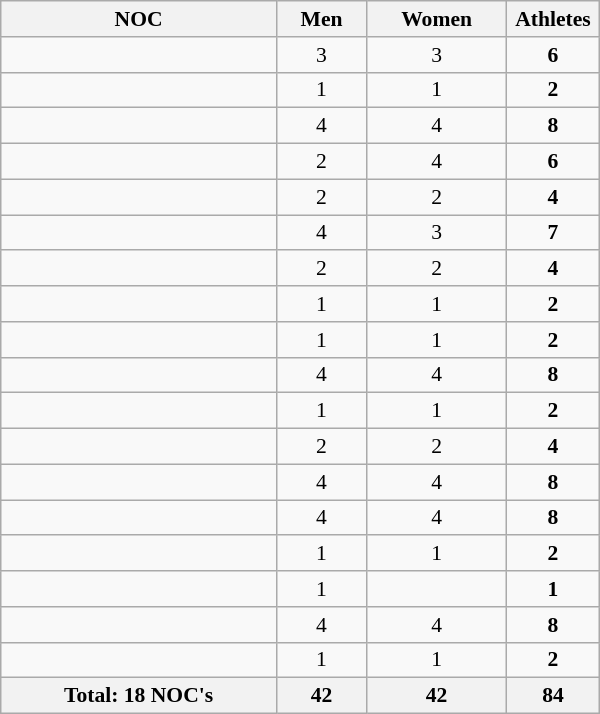<table class="wikitable sortable" width=400 style="text-align:center; font-size:90%">
<tr>
<th>NOC</th>
<th>Men</th>
<th>Women</th>
<th width=55>Athletes</th>
</tr>
<tr>
<td align=left></td>
<td>3</td>
<td>3</td>
<td><strong>6</strong></td>
</tr>
<tr>
<td align=left></td>
<td>1</td>
<td>1</td>
<td><strong>2</strong></td>
</tr>
<tr>
<td align=left></td>
<td>4</td>
<td>4</td>
<td><strong>8</strong></td>
</tr>
<tr>
<td align=left></td>
<td>2</td>
<td>4</td>
<td><strong>6</strong></td>
</tr>
<tr>
<td align=left></td>
<td>2</td>
<td>2</td>
<td><strong>4</strong></td>
</tr>
<tr>
<td align=left></td>
<td>4</td>
<td>3</td>
<td><strong>7</strong></td>
</tr>
<tr>
<td align=left></td>
<td>2</td>
<td>2</td>
<td><strong>4</strong></td>
</tr>
<tr>
<td align=left></td>
<td>1</td>
<td>1</td>
<td><strong>2</strong></td>
</tr>
<tr>
<td align=left></td>
<td>1</td>
<td>1</td>
<td><strong>2</strong></td>
</tr>
<tr>
<td align=left></td>
<td>4</td>
<td>4</td>
<td><strong>8</strong></td>
</tr>
<tr>
<td align=left></td>
<td>1</td>
<td>1</td>
<td><strong>2</strong></td>
</tr>
<tr>
<td align=left></td>
<td>2</td>
<td>2</td>
<td><strong>4</strong></td>
</tr>
<tr>
<td align=left></td>
<td>4</td>
<td>4</td>
<td><strong>8</strong></td>
</tr>
<tr>
<td align=left></td>
<td>4</td>
<td>4</td>
<td><strong>8</strong></td>
</tr>
<tr>
<td align=left></td>
<td>1</td>
<td>1</td>
<td><strong>2</strong></td>
</tr>
<tr>
<td align=left></td>
<td>1</td>
<td></td>
<td><strong>1</strong></td>
</tr>
<tr>
<td align=left></td>
<td>4</td>
<td>4</td>
<td><strong>8</strong></td>
</tr>
<tr>
<td align=left></td>
<td>1</td>
<td>1</td>
<td><strong>2</strong></td>
</tr>
<tr>
<th>Total: 18 NOC's</th>
<th>42</th>
<th>42</th>
<th>84</th>
</tr>
</table>
